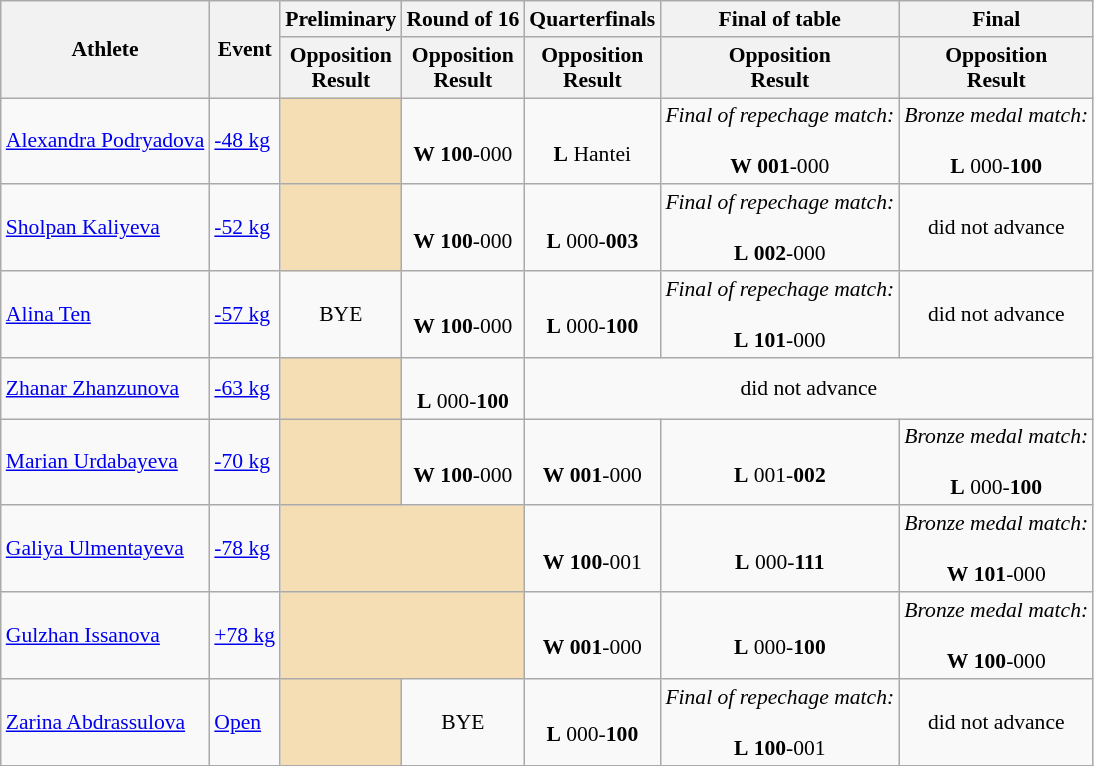<table class=wikitable style="font-size:90%">
<tr>
<th rowspan=2>Athlete</th>
<th rowspan=2>Event</th>
<th>Preliminary</th>
<th>Round of 16</th>
<th>Quarterfinals</th>
<th>Final of table</th>
<th>Final</th>
</tr>
<tr>
<th>Opposition<br>Result</th>
<th>Opposition<br>Result</th>
<th>Opposition<br>Result</th>
<th>Opposition<br>Result</th>
<th>Opposition<br>Result</th>
</tr>
<tr>
<td><a href='#'>Alexandra Podryadova</a></td>
<td><a href='#'>-48 kg</a></td>
<td style="background:wheat;"></td>
<td align=center><br><strong>W</strong> <strong>100</strong>-000</td>
<td align=center><br><strong>L</strong> Hantei</td>
<td align=center><em>Final of repechage match:</em><br><br><strong>W</strong> <strong>001</strong>-000</td>
<td align=center><em>Bronze medal match:</em><br><br><strong>L</strong> 000-<strong>100</strong></td>
</tr>
<tr>
<td><a href='#'>Sholpan Kaliyeva</a></td>
<td><a href='#'>-52 kg</a></td>
<td style="background:wheat;"></td>
<td align=center><br><strong>W</strong> <strong>100</strong>-000</td>
<td align=center><br><strong>L</strong> 000-<strong>003</strong></td>
<td align=center><em>Final of repechage match:</em><br><br><strong>L</strong> <strong>002</strong>-000</td>
<td align=center colspan="7">did not advance</td>
</tr>
<tr>
<td><a href='#'>Alina Ten</a></td>
<td><a href='#'>-57 kg</a></td>
<td align=center>BYE</td>
<td align=center><br><strong>W</strong> <strong>100</strong>-000</td>
<td align=center><br><strong>L</strong> 000-<strong>100</strong></td>
<td align=center><em>Final of repechage match:</em><br><br><strong>L</strong> <strong>101</strong>-000</td>
<td align=center colspan="7">did not advance</td>
</tr>
<tr>
<td><a href='#'>Zhanar Zhanzunova</a></td>
<td><a href='#'>-63 kg</a></td>
<td style="background:wheat;"></td>
<td align=center><br><strong>L</strong> 000-<strong>100</strong></td>
<td align=center colspan="7">did not advance</td>
</tr>
<tr>
<td><a href='#'>Marian Urdabayeva</a></td>
<td><a href='#'>-70 kg</a></td>
<td style="background:wheat;"></td>
<td align=center><br><strong>W</strong> <strong>100</strong>-000</td>
<td align=center><br><strong>W</strong> <strong>001</strong>-000</td>
<td align=center><br><strong>L</strong> 001-<strong>002</strong></td>
<td align=center><em>Bronze medal match:</em><br><br><strong>L</strong> 000-<strong>100</strong></td>
</tr>
<tr>
<td><a href='#'>Galiya Ulmentayeva</a></td>
<td><a href='#'>-78 kg</a></td>
<td style="background:wheat;" colspan=2></td>
<td align=center><br><strong>W</strong> <strong>100</strong>-001</td>
<td align=center><br><strong>L</strong> 000-<strong>111</strong></td>
<td align=center><em>Bronze medal match:</em><br><br><strong>W</strong> <strong>101</strong>-000<br></td>
</tr>
<tr>
<td><a href='#'>Gulzhan Issanova</a></td>
<td><a href='#'>+78 kg</a></td>
<td style="background:wheat;" colspan=2></td>
<td align=center><br><strong>W</strong> <strong>001</strong>-000</td>
<td align=center><br><strong>L</strong> 000-<strong>100</strong></td>
<td align=center><em>Bronze medal match:</em><br><br><strong>W</strong> <strong>100</strong>-000<br></td>
</tr>
<tr>
<td><a href='#'>Zarina Abdrassulova</a></td>
<td><a href='#'>Open</a></td>
<td style="background:wheat;"></td>
<td align=center>BYE</td>
<td align=center><br><strong>L</strong> 000-<strong>100</strong></td>
<td align=center><em>Final of repechage match:</em><br><br><strong>L</strong> <strong>100</strong>-001</td>
<td align=center colspan="7">did not advance</td>
</tr>
</table>
